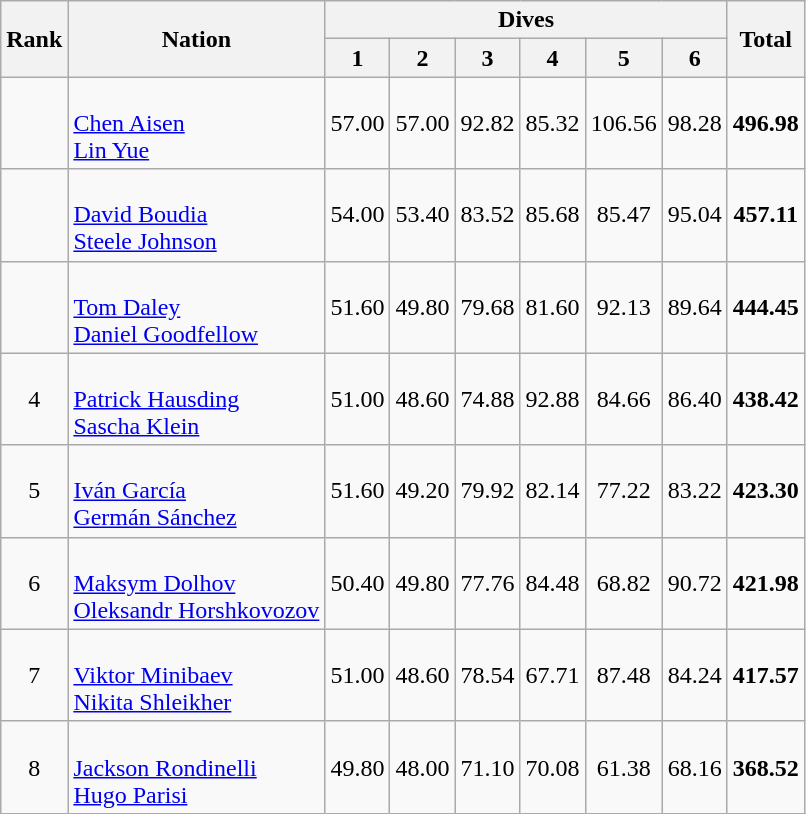<table class="wikitable">
<tr>
<th rowspan="2">Rank</th>
<th rowspan="2">Nation</th>
<th colspan="6">Dives</th>
<th rowspan="2">Total</th>
</tr>
<tr>
<th>1</th>
<th>2</th>
<th>3</th>
<th>4</th>
<th>5</th>
<th>6</th>
</tr>
<tr>
<td align="center"></td>
<td><br><a href='#'>Chen Aisen</a><br><a href='#'>Lin Yue</a></td>
<td align="center">57.00</td>
<td align="center">57.00</td>
<td align="center">92.82</td>
<td align="center">85.32</td>
<td align="center">106.56</td>
<td align="center">98.28</td>
<td align="center"><strong>496.98</strong></td>
</tr>
<tr>
<td align="center"></td>
<td><br><a href='#'>David Boudia</a><br><a href='#'>Steele Johnson</a></td>
<td align="center">54.00</td>
<td align="center">53.40</td>
<td align="center">83.52</td>
<td align="center">85.68</td>
<td align="center">85.47</td>
<td align="center">95.04</td>
<td align="center"><strong>457.11</strong></td>
</tr>
<tr>
<td align="center"></td>
<td><br><a href='#'>Tom Daley</a><br><a href='#'>Daniel Goodfellow</a></td>
<td align="center">51.60</td>
<td align="center">49.80</td>
<td align="center">79.68</td>
<td align="center">81.60</td>
<td align="center">92.13</td>
<td align="center">89.64</td>
<td align="center"><strong>444.45</strong></td>
</tr>
<tr>
<td align="center">4</td>
<td><br><a href='#'>Patrick Hausding</a><br><a href='#'>Sascha Klein</a></td>
<td align="center">51.00</td>
<td align="center">48.60</td>
<td align="center">74.88</td>
<td align="center">92.88</td>
<td align="center">84.66</td>
<td align="center">86.40</td>
<td align="center"><strong>438.42</strong></td>
</tr>
<tr>
<td align="center">5</td>
<td><br><a href='#'>Iván García</a><br><a href='#'>Germán Sánchez</a></td>
<td align="center">51.60</td>
<td align="center">49.20</td>
<td align="center">79.92</td>
<td align="center">82.14</td>
<td align="center">77.22</td>
<td align="center">83.22</td>
<td align="center"><strong>423.30</strong></td>
</tr>
<tr>
<td align="center">6</td>
<td><br><a href='#'>Maksym Dolhov</a><br><a href='#'>Oleksandr Horshkovozov</a></td>
<td align="center">50.40</td>
<td align="center">49.80</td>
<td align="center">77.76</td>
<td align="center">84.48</td>
<td align="center">68.82</td>
<td align="center">90.72</td>
<td align="center"><strong>421.98</strong></td>
</tr>
<tr>
<td align="center">7</td>
<td><br><a href='#'>Viktor Minibaev</a><br><a href='#'>Nikita Shleikher</a></td>
<td align="center">51.00</td>
<td align="center">48.60</td>
<td align="center">78.54</td>
<td align="center">67.71</td>
<td align="center">87.48</td>
<td align="center">84.24</td>
<td align="center"><strong>417.57</strong></td>
</tr>
<tr>
<td align="center">8</td>
<td><br><a href='#'>Jackson Rondinelli</a><br><a href='#'>Hugo Parisi</a></td>
<td align="center">49.80</td>
<td align="center">48.00</td>
<td align="center">71.10</td>
<td align="center">70.08</td>
<td align="center">61.38</td>
<td align="center">68.16</td>
<td align="center"><strong>368.52</strong></td>
</tr>
</table>
